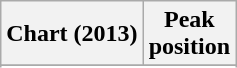<table class="wikitable sortable">
<tr>
<th>Chart (2013)</th>
<th>Peak<br>position</th>
</tr>
<tr>
</tr>
<tr>
</tr>
</table>
